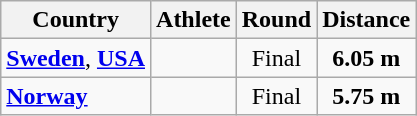<table class="wikitable sortable" style="text-align:center">
<tr>
<th>Country</th>
<th>Athlete</th>
<th>Round</th>
<th>Distance</th>
</tr>
<tr>
<td align=left><strong><a href='#'>Sweden</a></strong>, <strong><a href='#'>USA</a></strong></td>
<td align=left></td>
<td>Final</td>
<td><strong>6.05 m</strong></td>
</tr>
<tr>
<td align=left><strong><a href='#'>Norway</a></strong></td>
<td align=left></td>
<td>Final</td>
<td><strong>5.75 m</strong></td>
</tr>
</table>
